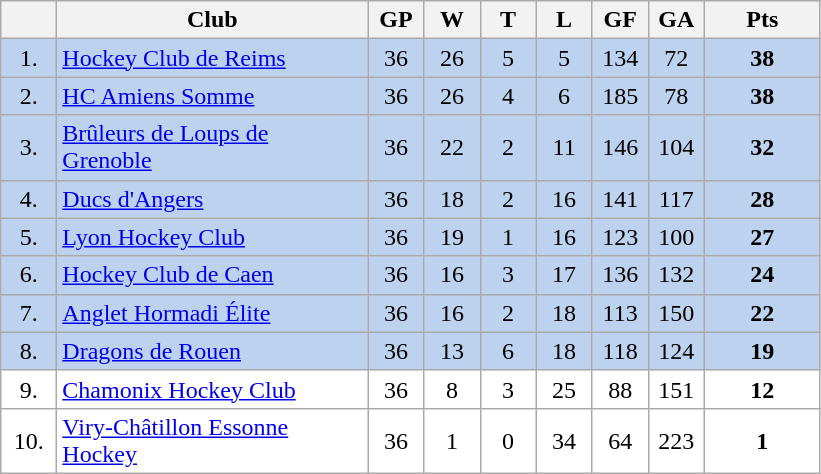<table class="wikitable">
<tr>
<th width="30"></th>
<th width="200">Club</th>
<th width="30">GP</th>
<th width="30">W</th>
<th width="30">T</th>
<th width="30">L</th>
<th width="30">GF</th>
<th width="30">GA</th>
<th width="70">Pts</th>
</tr>
<tr bgcolor="#BCD2EE" align="center">
<td>1.</td>
<td align="left"><a href='#'>Hockey Club de Reims</a></td>
<td>36</td>
<td>26</td>
<td>5</td>
<td>5</td>
<td>134</td>
<td>72</td>
<td><strong>38</strong></td>
</tr>
<tr bgcolor="#BCD2EE" align="center">
<td>2.</td>
<td align="left"><a href='#'>HC Amiens Somme</a></td>
<td>36</td>
<td>26</td>
<td>4</td>
<td>6</td>
<td>185</td>
<td>78</td>
<td><strong>38</strong></td>
</tr>
<tr bgcolor="#BCD2EE" align="center">
<td>3.</td>
<td align="left"><a href='#'>Brûleurs de Loups de Grenoble</a></td>
<td>36</td>
<td>22</td>
<td>2</td>
<td>11</td>
<td>146</td>
<td>104</td>
<td><strong>32</strong></td>
</tr>
<tr bgcolor="#BCD2EE" align="center">
<td>4.</td>
<td align="left"><a href='#'>Ducs d'Angers</a></td>
<td>36</td>
<td>18</td>
<td>2</td>
<td>16</td>
<td>141</td>
<td>117</td>
<td><strong>28</strong></td>
</tr>
<tr bgcolor="#BCD2EE" align="center">
<td>5.</td>
<td align="left"><a href='#'>Lyon Hockey Club</a></td>
<td>36</td>
<td>19</td>
<td>1</td>
<td>16</td>
<td>123</td>
<td>100</td>
<td><strong>27</strong></td>
</tr>
<tr bgcolor="#BCD2EE" align="center">
<td>6.</td>
<td align="left"><a href='#'>Hockey Club de Caen</a></td>
<td>36</td>
<td>16</td>
<td>3</td>
<td>17</td>
<td>136</td>
<td>132</td>
<td><strong>24</strong></td>
</tr>
<tr bgcolor="#BCD2EE" align="center">
<td>7.</td>
<td align="left"><a href='#'>Anglet Hormadi Élite</a></td>
<td>36</td>
<td>16</td>
<td>2</td>
<td>18</td>
<td>113</td>
<td>150</td>
<td><strong>22</strong></td>
</tr>
<tr bgcolor="#BCD2EE" align="center">
<td>8.</td>
<td align="left"><a href='#'>Dragons de Rouen</a></td>
<td>36</td>
<td>13</td>
<td>6</td>
<td>18</td>
<td>118</td>
<td>124</td>
<td><strong>19</strong></td>
</tr>
<tr bgcolor="#FFFFFF" align="center">
<td>9.</td>
<td align="left"><a href='#'>Chamonix Hockey Club</a></td>
<td>36</td>
<td>8</td>
<td>3</td>
<td>25</td>
<td>88</td>
<td>151</td>
<td><strong>12</strong></td>
</tr>
<tr bgcolor="#FFFFFF" align="center">
<td>10.</td>
<td align="left"><a href='#'>Viry-Châtillon Essonne Hockey&lrm;</a></td>
<td>36</td>
<td>1</td>
<td>0</td>
<td>34</td>
<td>64</td>
<td>223</td>
<td><strong>1</strong></td>
</tr>
</table>
